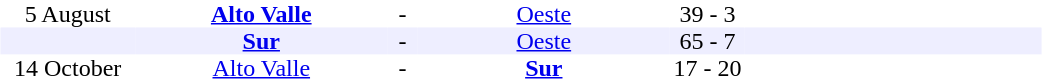<table width=700>
<tr>
<td width=700 valign="top"><br><table border=0 cellspacing=0 cellpadding=0 style="font-size: 100%; border-collapse: collapse;" width=100%>
<tr bgcolor="#CADFF0">
<td style="font-size:100%"; align="center" colspan="6"></td>
</tr>
<tr align=center bgcolor=#FFFFFF>
<td width=90>5 August</td>
<td width=170><strong><a href='#'>Alto Valle</a> </strong></td>
<td width=20>-</td>
<td width=170><a href='#'>Oeste</a></td>
<td width=50>39 - 3</td>
<td width=200></td>
</tr>
<tr align=center bgcolor=#EEEEFF>
<td width=90></td>
<td width=170><strong><a href='#'>Sur</a></strong></td>
<td width=20>-</td>
<td width=170><a href='#'>Oeste</a></td>
<td width=50>65 - 7</td>
<td width=200></td>
</tr>
<tr align=center bgcolor=#FFFFFF>
<td width=90>14 October</td>
<td width=170><a href='#'>Alto Valle</a></td>
<td width=20>-</td>
<td width=170><strong><a href='#'>Sur</a></strong></td>
<td width=50>17 - 20</td>
<td width=200></td>
</tr>
</table>
</td>
</tr>
</table>
